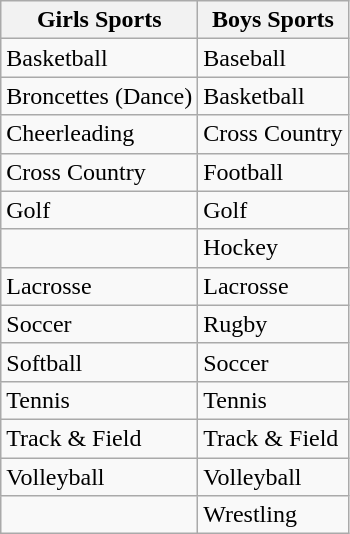<table class="wikitable">
<tr>
<th>Girls Sports</th>
<th>Boys Sports</th>
</tr>
<tr>
<td>Basketball</td>
<td>Baseball</td>
</tr>
<tr>
<td>Broncettes (Dance)</td>
<td>Basketball</td>
</tr>
<tr>
<td>Cheerleading</td>
<td>Cross Country</td>
</tr>
<tr>
<td>Cross Country</td>
<td>Football</td>
</tr>
<tr>
<td>Golf</td>
<td>Golf</td>
</tr>
<tr>
<td></td>
<td>Hockey</td>
</tr>
<tr>
<td>Lacrosse</td>
<td>Lacrosse</td>
</tr>
<tr>
<td>Soccer</td>
<td>Rugby</td>
</tr>
<tr>
<td>Softball</td>
<td>Soccer</td>
</tr>
<tr>
<td>Tennis</td>
<td>Tennis</td>
</tr>
<tr>
<td>Track & Field</td>
<td>Track & Field</td>
</tr>
<tr>
<td>Volleyball</td>
<td>Volleyball</td>
</tr>
<tr>
<td></td>
<td>Wrestling</td>
</tr>
</table>
